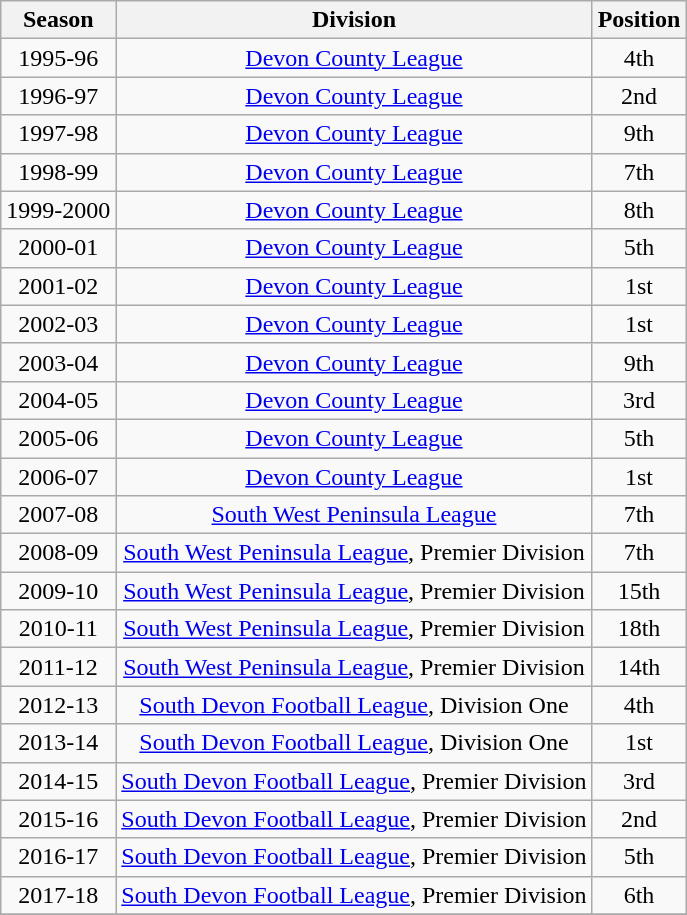<table class="wikitable" style="text-align: center">
<tr>
<th>Season</th>
<th>Division</th>
<th>Position</th>
</tr>
<tr>
<td>1995-96</td>
<td><a href='#'>Devon County League</a></td>
<td>4th</td>
</tr>
<tr>
<td>1996-97</td>
<td><a href='#'>Devon County League</a></td>
<td>2nd</td>
</tr>
<tr>
<td>1997-98</td>
<td><a href='#'>Devon County League</a></td>
<td>9th</td>
</tr>
<tr>
<td>1998-99</td>
<td><a href='#'>Devon County League</a></td>
<td>7th</td>
</tr>
<tr>
<td>1999-2000</td>
<td><a href='#'>Devon County League</a></td>
<td>8th</td>
</tr>
<tr>
<td>2000-01</td>
<td><a href='#'>Devon County League</a></td>
<td>5th</td>
</tr>
<tr>
<td>2001-02</td>
<td><a href='#'>Devon County League</a></td>
<td>1st</td>
</tr>
<tr>
<td>2002-03</td>
<td><a href='#'>Devon County League</a></td>
<td>1st</td>
</tr>
<tr>
<td>2003-04</td>
<td><a href='#'>Devon County League</a></td>
<td>9th</td>
</tr>
<tr>
<td>2004-05</td>
<td><a href='#'>Devon County League</a></td>
<td>3rd</td>
</tr>
<tr>
<td>2005-06</td>
<td><a href='#'>Devon County League</a></td>
<td>5th</td>
</tr>
<tr>
<td>2006-07</td>
<td><a href='#'>Devon County League</a></td>
<td>1st</td>
</tr>
<tr>
<td>2007-08</td>
<td><a href='#'>South West Peninsula League</a></td>
<td>7th</td>
</tr>
<tr>
<td>2008-09</td>
<td><a href='#'>South West Peninsula League</a>, Premier Division</td>
<td>7th</td>
</tr>
<tr>
<td>2009-10</td>
<td><a href='#'>South West Peninsula League</a>, Premier Division</td>
<td>15th</td>
</tr>
<tr>
<td>2010-11</td>
<td><a href='#'>South West Peninsula League</a>, Premier Division</td>
<td>18th</td>
</tr>
<tr>
<td>2011-12</td>
<td><a href='#'>South West Peninsula League</a>, Premier Division</td>
<td>14th</td>
</tr>
<tr>
<td>2012-13</td>
<td><a href='#'>South Devon Football League</a>, Division One</td>
<td>4th</td>
</tr>
<tr>
<td>2013-14</td>
<td><a href='#'>South Devon Football League</a>, Division One</td>
<td>1st</td>
</tr>
<tr>
<td>2014-15</td>
<td><a href='#'>South Devon Football League</a>, Premier Division</td>
<td>3rd</td>
</tr>
<tr>
<td>2015-16</td>
<td><a href='#'>South Devon Football League</a>, Premier Division</td>
<td>2nd</td>
</tr>
<tr>
<td>2016-17</td>
<td><a href='#'>South Devon Football League</a>, Premier Division</td>
<td>5th</td>
</tr>
<tr>
<td>2017-18</td>
<td><a href='#'>South Devon Football League</a>, Premier Division</td>
<td>6th</td>
</tr>
<tr>
</tr>
</table>
